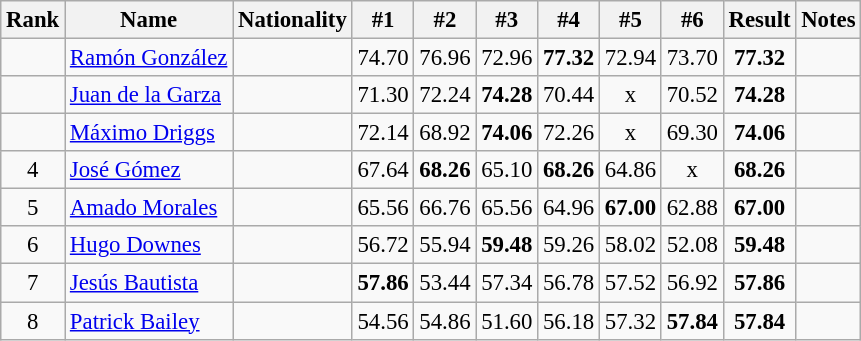<table class="wikitable sortable" style="text-align:center;font-size:95%">
<tr>
<th>Rank</th>
<th>Name</th>
<th>Nationality</th>
<th>#1</th>
<th>#2</th>
<th>#3</th>
<th>#4</th>
<th>#5</th>
<th>#6</th>
<th>Result</th>
<th>Notes</th>
</tr>
<tr>
<td></td>
<td align=left><a href='#'>Ramón González</a></td>
<td align=left></td>
<td>74.70</td>
<td>76.96</td>
<td>72.96</td>
<td><strong>77.32</strong></td>
<td>72.94</td>
<td>73.70</td>
<td><strong>77.32</strong></td>
<td></td>
</tr>
<tr>
<td></td>
<td align=left><a href='#'>Juan de la Garza</a></td>
<td align=left></td>
<td>71.30</td>
<td>72.24</td>
<td><strong>74.28</strong></td>
<td>70.44</td>
<td>x</td>
<td>70.52</td>
<td><strong>74.28</strong></td>
<td></td>
</tr>
<tr>
<td></td>
<td align=left><a href='#'>Máximo Driggs</a></td>
<td align=left></td>
<td>72.14</td>
<td>68.92</td>
<td><strong>74.06</strong></td>
<td>72.26</td>
<td>x</td>
<td>69.30</td>
<td><strong>74.06</strong></td>
<td></td>
</tr>
<tr>
<td>4</td>
<td align=left><a href='#'>José Gómez</a></td>
<td align=left></td>
<td>67.64</td>
<td><strong>68.26</strong></td>
<td>65.10</td>
<td><strong>68.26</strong></td>
<td>64.86</td>
<td>x</td>
<td><strong>68.26</strong></td>
<td></td>
</tr>
<tr>
<td>5</td>
<td align=left><a href='#'>Amado Morales</a></td>
<td align=left></td>
<td>65.56</td>
<td>66.76</td>
<td>65.56</td>
<td>64.96</td>
<td><strong>67.00</strong></td>
<td>62.88</td>
<td><strong>67.00</strong></td>
<td></td>
</tr>
<tr>
<td>6</td>
<td align=left><a href='#'>Hugo Downes</a></td>
<td align=left></td>
<td>56.72</td>
<td>55.94</td>
<td><strong>59.48</strong></td>
<td>59.26</td>
<td>58.02</td>
<td>52.08</td>
<td><strong>59.48</strong></td>
<td></td>
</tr>
<tr>
<td>7</td>
<td align=left><a href='#'>Jesús Bautista</a></td>
<td align=left></td>
<td><strong>57.86</strong></td>
<td>53.44</td>
<td>57.34</td>
<td>56.78</td>
<td>57.52</td>
<td>56.92</td>
<td><strong>57.86</strong></td>
<td></td>
</tr>
<tr>
<td>8</td>
<td align=left><a href='#'>Patrick Bailey</a></td>
<td align=left></td>
<td>54.56</td>
<td>54.86</td>
<td>51.60</td>
<td>56.18</td>
<td>57.32</td>
<td><strong>57.84</strong></td>
<td><strong>57.84</strong></td>
<td></td>
</tr>
</table>
